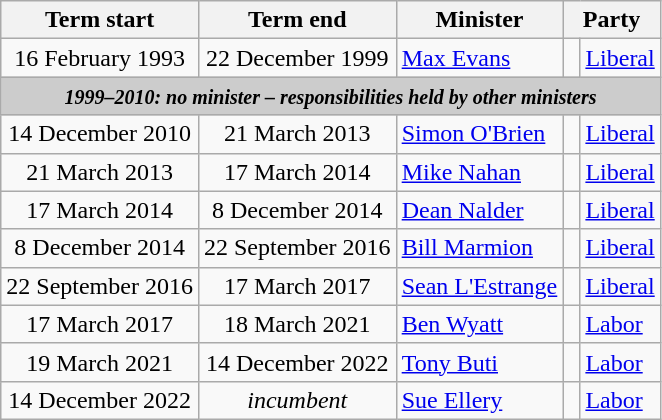<table class="wikitable">
<tr>
<th>Term start</th>
<th>Term end</th>
<th>Minister</th>
<th colspan="2">Party</th>
</tr>
<tr>
<td align=center>16 February 1993</td>
<td align=center>22 December 1999</td>
<td><a href='#'>Max Evans</a></td>
<td> </td>
<td><a href='#'>Liberal</a></td>
</tr>
<tr>
<th colspan=5 style="background: #cccccc;"><small><strong><em>1999–2010: no minister – responsibilities held by other ministers</em></strong></small></th>
</tr>
<tr>
<td align=center>14 December 2010</td>
<td align=center>21 March 2013</td>
<td><a href='#'>Simon O'Brien</a></td>
<td> </td>
<td><a href='#'>Liberal</a></td>
</tr>
<tr>
<td align=center>21 March 2013</td>
<td align=center>17 March 2014</td>
<td><a href='#'>Mike Nahan</a></td>
<td> </td>
<td><a href='#'>Liberal</a></td>
</tr>
<tr>
<td align=center>17 March 2014</td>
<td align=center>8 December 2014</td>
<td><a href='#'>Dean Nalder</a></td>
<td> </td>
<td><a href='#'>Liberal</a></td>
</tr>
<tr>
<td align=center>8 December 2014</td>
<td align=center>22 September 2016</td>
<td><a href='#'>Bill Marmion</a></td>
<td> </td>
<td><a href='#'>Liberal</a></td>
</tr>
<tr>
<td align=center>22 September 2016</td>
<td align=center>17 March 2017</td>
<td><a href='#'>Sean L'Estrange</a></td>
<td> </td>
<td><a href='#'>Liberal</a></td>
</tr>
<tr>
<td align=center>17 March 2017</td>
<td align=center>18 March 2021</td>
<td><a href='#'>Ben Wyatt</a></td>
<td> </td>
<td><a href='#'>Labor</a></td>
</tr>
<tr>
<td align=center>19 March 2021</td>
<td align=center>14 December 2022</td>
<td><a href='#'>Tony Buti</a></td>
<td> </td>
<td><a href='#'>Labor</a></td>
</tr>
<tr>
<td align=center>14 December 2022</td>
<td align=center><em>incumbent</em></td>
<td><a href='#'>Sue Ellery</a></td>
<td> </td>
<td><a href='#'>Labor</a></td>
</tr>
</table>
